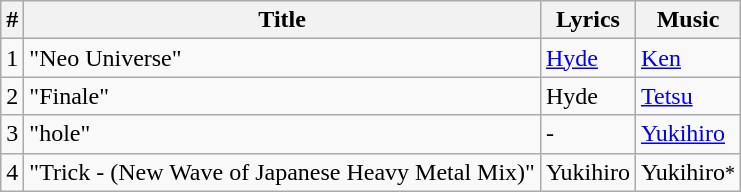<table class="wikitable">
<tr>
<th>#</th>
<th>Title</th>
<th>Lyrics</th>
<th>Music</th>
</tr>
<tr>
<td>1</td>
<td>"Neo Universe"</td>
<td><a href='#'>Hyde</a></td>
<td><a href='#'>Ken</a></td>
</tr>
<tr>
<td>2</td>
<td>"Finale"</td>
<td>Hyde</td>
<td><a href='#'>Tetsu</a></td>
</tr>
<tr>
<td>3</td>
<td>"hole"</td>
<td>‐</td>
<td><a href='#'>Yukihiro</a></td>
</tr>
<tr>
<td>4</td>
<td>"Trick - (New Wave of Japanese Heavy Metal Mix)"</td>
<td>Yukihiro</td>
<td>Yukihiro<small>*</small></td>
</tr>
</table>
